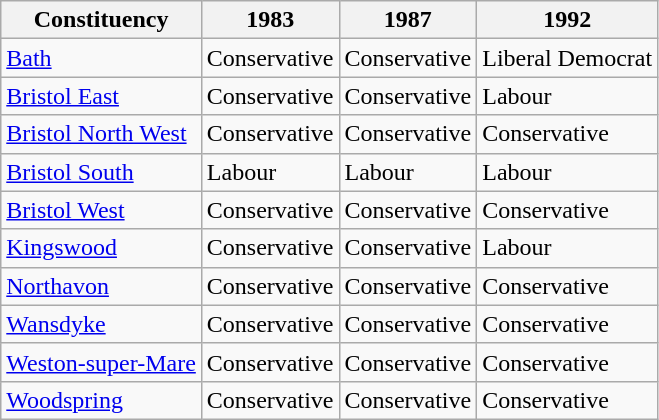<table class="wikitable">
<tr>
<th>Constituency</th>
<th>1983</th>
<th>1987</th>
<th>1992</th>
</tr>
<tr>
<td><a href='#'>Bath</a></td>
<td bgcolor=>Conservative</td>
<td bgcolor=>Conservative</td>
<td bgcolor=>Liberal Democrat</td>
</tr>
<tr>
<td><a href='#'>Bristol East</a></td>
<td bgcolor=>Conservative</td>
<td bgcolor=>Conservative</td>
<td bgcolor=>Labour</td>
</tr>
<tr>
<td><a href='#'>Bristol North West</a></td>
<td bgcolor=>Conservative</td>
<td bgcolor=>Conservative</td>
<td bgcolor=>Conservative</td>
</tr>
<tr>
<td><a href='#'>Bristol South</a></td>
<td bgcolor=>Labour</td>
<td bgcolor=>Labour</td>
<td bgcolor=>Labour</td>
</tr>
<tr>
<td><a href='#'>Bristol West</a></td>
<td bgcolor=>Conservative</td>
<td bgcolor=>Conservative</td>
<td bgcolor=>Conservative</td>
</tr>
<tr>
<td><a href='#'>Kingswood</a></td>
<td bgcolor=>Conservative</td>
<td bgcolor=>Conservative</td>
<td bgcolor=>Labour</td>
</tr>
<tr>
<td><a href='#'>Northavon</a></td>
<td bgcolor=>Conservative</td>
<td bgcolor=>Conservative</td>
<td bgcolor=>Conservative</td>
</tr>
<tr>
<td><a href='#'>Wansdyke</a></td>
<td bgcolor=>Conservative</td>
<td bgcolor=>Conservative</td>
<td bgcolor=>Conservative</td>
</tr>
<tr>
<td><a href='#'>Weston-super-Mare</a></td>
<td bgcolor=>Conservative</td>
<td bgcolor=>Conservative</td>
<td bgcolor=>Conservative</td>
</tr>
<tr>
<td><a href='#'>Woodspring</a></td>
<td bgcolor=>Conservative</td>
<td bgcolor=>Conservative</td>
<td bgcolor=>Conservative</td>
</tr>
</table>
